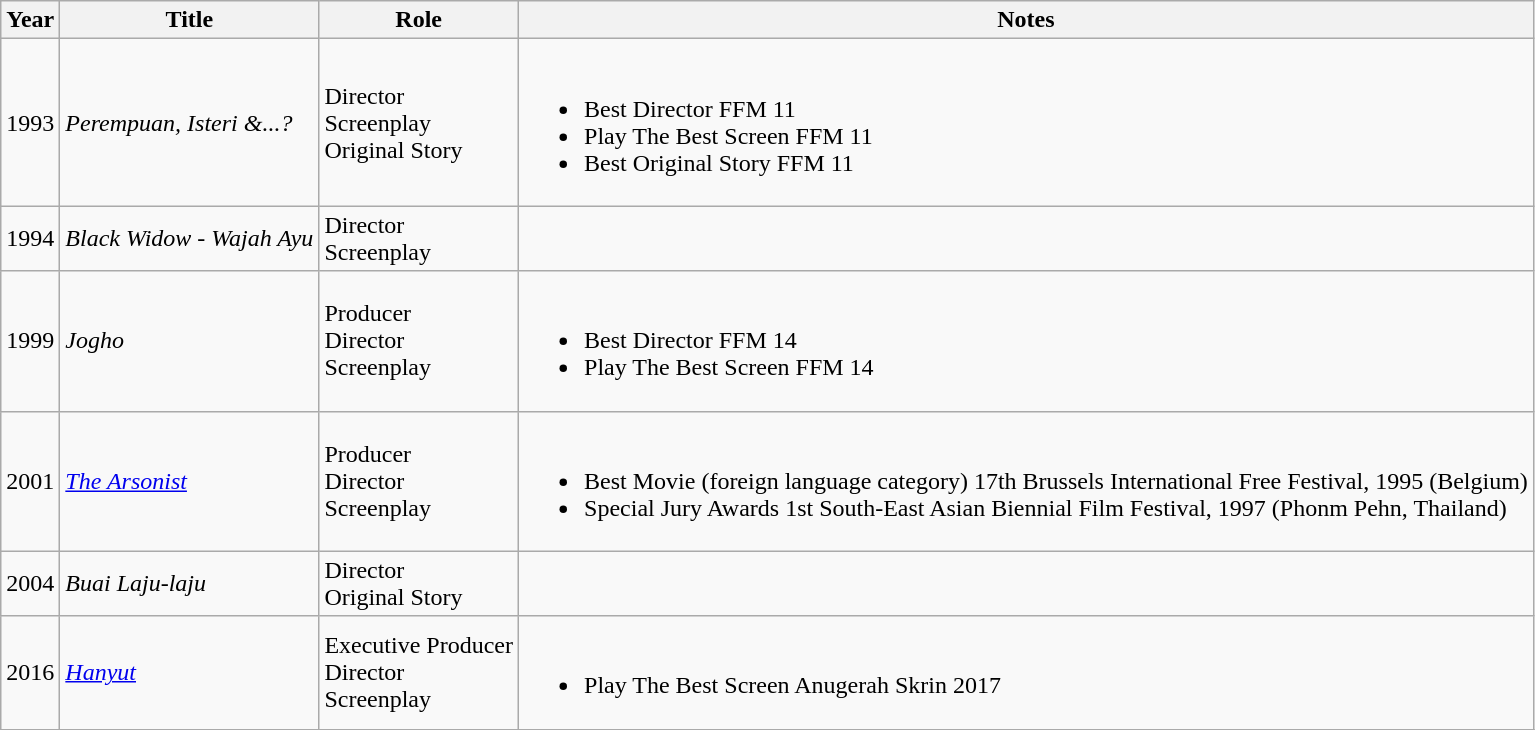<table class="wikitable">
<tr>
<th>Year</th>
<th>Title</th>
<th>Role</th>
<th>Notes</th>
</tr>
<tr>
<td>1993</td>
<td><em>Perempuan, Isteri &...?</em></td>
<td>Director <br> Screenplay <br> Original Story</td>
<td><br><ul><li>Best Director FFM 11</li><li>Play The Best Screen FFM 11</li><li>Best Original Story FFM 11</li></ul></td>
</tr>
<tr>
<td>1994</td>
<td><em>Black Widow - Wajah Ayu</em></td>
<td>Director <br> Screenplay</td>
<td></td>
</tr>
<tr>
<td>1999</td>
<td><em>Jogho</em></td>
<td>Producer <br> Director <br> Screenplay</td>
<td><br><ul><li>Best Director FFM 14</li><li>Play The Best Screen FFM 14</li></ul></td>
</tr>
<tr>
<td>2001</td>
<td><em><a href='#'>The Arsonist</a></em></td>
<td>Producer <br> Director <br> Screenplay</td>
<td><br><ul><li>Best Movie (foreign language category) 17th Brussels International Free Festival, 1995 (Belgium)</li><li>Special Jury Awards 1st South-East Asian Biennial Film Festival, 1997 (Phonm Pehn, Thailand)</li></ul></td>
</tr>
<tr>
<td>2004</td>
<td><em>Buai Laju-laju</em></td>
<td>Director <br> Original Story</td>
<td></td>
</tr>
<tr>
<td>2016</td>
<td><em><a href='#'>Hanyut</a></em></td>
<td>Executive Producer <br> Director <br> Screenplay</td>
<td><br><ul><li>Play The Best Screen Anugerah Skrin 2017</li></ul></td>
</tr>
<tr>
</tr>
</table>
